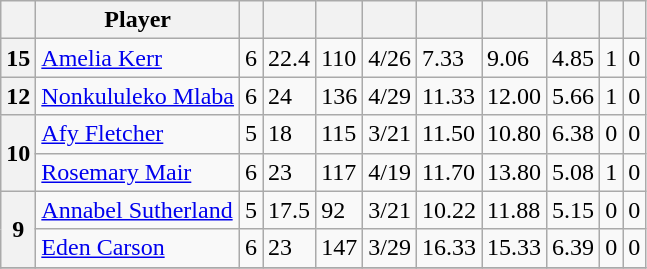<table class="wikitable sortable" style="text-align:left;">
<tr>
<th scope=col><a href='#'></a></th>
<th scope=col>Player</th>
<th scope=col><a href='#'></a></th>
<th scope=col><a href='#'></a></th>
<th scope=col></th>
<th scope=col></th>
<th scope=col><a href='#'></a></th>
<th scope=col><a href='#'></a></th>
<th scope=col><a href='#'></a></th>
<th scope=col></th>
<th scope=col><a href='#'></a></th>
</tr>
<tr>
<th>15</th>
<td> <a href='#'>Amelia Kerr</a></td>
<td>6</td>
<td>22.4</td>
<td>110</td>
<td>4/26</td>
<td>7.33</td>
<td>9.06</td>
<td>4.85</td>
<td>1</td>
<td>0</td>
</tr>
<tr>
<th>12</th>
<td> <a href='#'>Nonkululeko Mlaba</a></td>
<td>6</td>
<td>24</td>
<td>136</td>
<td>4/29</td>
<td>11.33</td>
<td>12.00</td>
<td>5.66</td>
<td>1</td>
<td>0</td>
</tr>
<tr>
<th rowspan=2>10</th>
<td> <a href='#'>Afy Fletcher</a></td>
<td>5</td>
<td>18</td>
<td>115</td>
<td>3/21</td>
<td>11.50</td>
<td>10.80</td>
<td>6.38</td>
<td>0</td>
<td>0</td>
</tr>
<tr>
<td> <a href='#'>Rosemary Mair</a></td>
<td>6</td>
<td>23</td>
<td>117</td>
<td>4/19</td>
<td>11.70</td>
<td>13.80</td>
<td>5.08</td>
<td>1</td>
<td>0</td>
</tr>
<tr>
<th rowspan=2>9</th>
<td> <a href='#'>Annabel Sutherland</a></td>
<td>5</td>
<td>17.5</td>
<td>92</td>
<td>3/21</td>
<td>10.22</td>
<td>11.88</td>
<td>5.15</td>
<td>0</td>
<td>0</td>
</tr>
<tr>
<td> <a href='#'>Eden Carson</a></td>
<td>6</td>
<td>23</td>
<td>147</td>
<td>3/29</td>
<td>16.33</td>
<td>15.33</td>
<td>6.39</td>
<td>0</td>
<td>0</td>
</tr>
<tr>
</tr>
</table>
